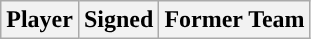<table class="wikitable sortable sortable" style="text-align: center">
<tr>
<th>Player</th>
<th>Signed</th>
<th>Former Team</th>
</tr>
</table>
